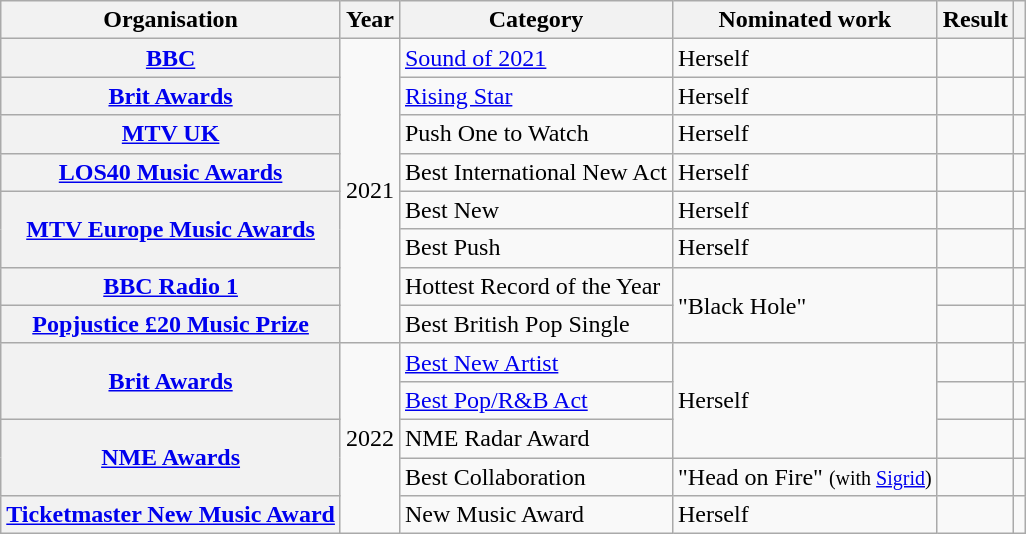<table class="wikitable sortable plainrowheaders">
<tr>
<th scope="col">Organisation</th>
<th scope="col">Year</th>
<th scope="col">Category</th>
<th scope="col">Nominated work</th>
<th scope="col">Result</th>
<th scope="col" class="unsortable"></th>
</tr>
<tr>
<th scope="row"><a href='#'>BBC</a></th>
<td rowspan="8">2021</td>
<td><a href='#'>Sound of 2021</a></td>
<td>Herself</td>
<td></td>
<td align="center"></td>
</tr>
<tr>
<th scope="row"><a href='#'>Brit Awards</a></th>
<td><a href='#'>Rising Star</a></td>
<td>Herself</td>
<td></td>
<td align="center"></td>
</tr>
<tr>
<th scope="row"><a href='#'>MTV UK</a></th>
<td>Push One to Watch</td>
<td>Herself</td>
<td></td>
<td align="center"></td>
</tr>
<tr>
<th scope="row"><a href='#'>LOS40 Music Awards</a></th>
<td>Best International New Act</td>
<td>Herself</td>
<td></td>
<td align="center"></td>
</tr>
<tr>
<th rowspan="2" scope="row"><a href='#'>MTV Europe Music Awards</a></th>
<td>Best New</td>
<td>Herself</td>
<td></td>
<td align="center"></td>
</tr>
<tr>
<td>Best Push</td>
<td>Herself</td>
<td></td>
<td align="center"></td>
</tr>
<tr>
<th scope="row"><a href='#'>BBC Radio 1</a></th>
<td>Hottest Record of the Year</td>
<td rowspan=2>"Black Hole"</td>
<td></td>
<td align="center"></td>
</tr>
<tr>
<th scope="row"><a href='#'>Popjustice £20 Music Prize</a></th>
<td>Best British Pop Single</td>
<td></td>
<td align="center"></td>
</tr>
<tr>
<th rowspan="2" scope="row"><a href='#'>Brit Awards</a></th>
<td rowspan="5">2022</td>
<td><a href='#'>Best New Artist</a></td>
<td rowspan="3">Herself</td>
<td></td>
<td rowspan="1" style="text-align:center;"></td>
</tr>
<tr>
<td><a href='#'>Best Pop/R&B Act</a></td>
<td></td>
<td rowspan="1" style="text-align:center;"></td>
</tr>
<tr>
<th rowspan="2" scope="row"><a href='#'>NME Awards</a></th>
<td>NME Radar Award</td>
<td></td>
<td align="center"></td>
</tr>
<tr>
<td>Best Collaboration</td>
<td>"Head on Fire" <small>(with <a href='#'>Sigrid</a>)</small></td>
<td></td>
<td rowspan="1" style="text-align:center;"></td>
</tr>
<tr>
<th scope="row"><a href='#'>Ticketmaster New Music Award</a></th>
<td>New Music Award</td>
<td>Herself</td>
<td></td>
<td align="center"></td>
</tr>
</table>
